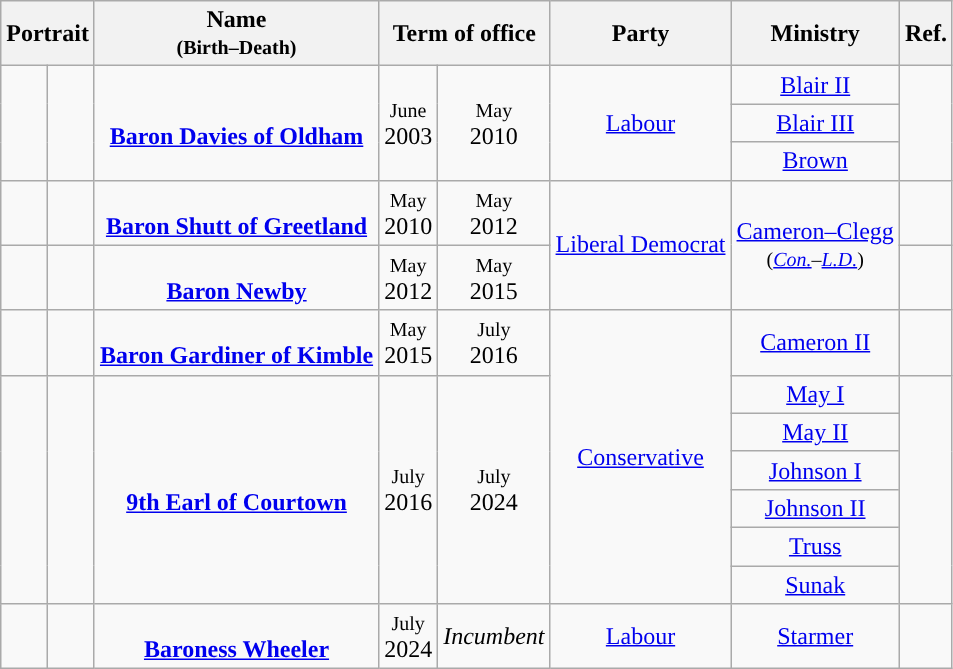<table class="wikitable" style="text-align:center">
<tr>
<th colspan=2>Portrait</th>
<th>Name<br><small>(Birth–Death)</small></th>
<th colspan=2>Term of office</th>
<th>Party</th>
<th>Ministry</th>
<th><abbr>Ref.</abbr></th>
</tr>
<tr>
<td rowspan="3" style="background-color: "></td>
<td rowspan="3"></td>
<td rowspan="3"><a href='#'><br><strong>Baron Davies of Oldham</strong></a></td>
<td rowspan="3"><small>June</small><br>2003</td>
<td rowspan="3"><small>May</small><br>2010</td>
<td rowspan="3" ><a href='#'>Labour</a></td>
<td><a href='#'>Blair II</a></td>
<td rowspan="3"></td>
</tr>
<tr>
<td><a href='#'>Blair III</a></td>
</tr>
<tr>
<td><a href='#'>Brown</a></td>
</tr>
<tr>
<td style="background-color: "></td>
<td></td>
<td><a href='#'><br><strong>Baron Shutt of Greetland</strong></a></td>
<td><small>May</small><br>2010</td>
<td><small>May</small><br>2012</td>
<td rowspan="2" ><a href='#'>Liberal Democrat</a></td>
<td rowspan=2 ><a href='#'>Cameron–Clegg</a><br><small>(<em><a href='#'>Con.</a>–<a href='#'>L.D.</a></em>)</small></td>
<td></td>
</tr>
<tr>
<td style="background-color: "></td>
<td></td>
<td><a href='#'><br><strong>Baron Newby</strong></a></td>
<td><small>May</small><br>2012</td>
<td><small>May</small><br>2015</td>
<td></td>
</tr>
<tr>
<td style="background-color: "></td>
<td></td>
<td><a href='#'><br><strong>Baron Gardiner of Kimble</strong></a></td>
<td><small>May</small><br>2015</td>
<td><small>July</small><br>2016</td>
<td rowspan="7" ><a href='#'>Conservative</a></td>
<td><a href='#'>Cameron II</a></td>
<td></td>
</tr>
<tr>
<td rowspan="6" style="background-color: "></td>
<td rowspan="6"></td>
<td rowspan="6"><a href='#'><br><strong>9th Earl of Courtown</strong></a></td>
<td rowspan="6"><small>July</small><br>2016</td>
<td rowspan="6"><small>July</small><br>2024</td>
<td><a href='#'>May I</a></td>
<td rowspan="6"></td>
</tr>
<tr>
<td><a href='#'>May II</a></td>
</tr>
<tr>
<td><a href='#'>Johnson I</a></td>
</tr>
<tr>
<td><a href='#'>Johnson II</a></td>
</tr>
<tr>
<td><a href='#'>Truss</a></td>
</tr>
<tr>
<td><a href='#'>Sunak</a></td>
</tr>
<tr>
<td style="background-color: "></td>
<td></td>
<td><a href='#'><br><strong>Baroness Wheeler</strong></a></td>
<td><small>July</small><br>2024</td>
<td><em>Incumbent</em></td>
<td><a href='#'>Labour</a></td>
<td><a href='#'>Starmer</a></td>
<td></td>
</tr>
</table>
